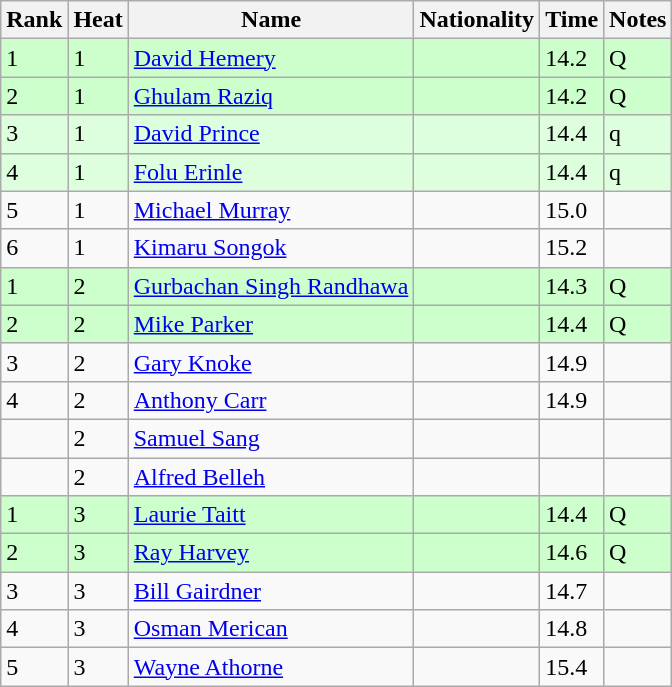<table class="wikitable sortable">
<tr>
<th scope="col">Rank</th>
<th scope="col">Heat</th>
<th scope="col">Name</th>
<th scope="col">Nationality</th>
<th scope="col">Time</th>
<th scope="col">Notes</th>
</tr>
<tr bgcolor=ccffcc>
<td>1</td>
<td>1</td>
<td align=left><a href='#'>David Hemery</a></td>
<td align=left></td>
<td>14.2</td>
<td>Q</td>
</tr>
<tr bgcolor=ccffcc>
<td>2</td>
<td>1</td>
<td align=left><a href='#'>Ghulam Raziq</a></td>
<td align=left></td>
<td>14.2</td>
<td>Q</td>
</tr>
<tr bgcolor=ddffdd>
<td>3</td>
<td>1</td>
<td align=left><a href='#'>David Prince</a></td>
<td align=left></td>
<td>14.4</td>
<td>q</td>
</tr>
<tr bgcolor=ddffdd>
<td>4</td>
<td>1</td>
<td align=left><a href='#'>Folu Erinle</a></td>
<td align=left></td>
<td>14.4</td>
<td>q</td>
</tr>
<tr>
<td>5</td>
<td>1</td>
<td align=left><a href='#'>Michael Murray</a></td>
<td align=left></td>
<td>15.0</td>
<td></td>
</tr>
<tr>
<td>6</td>
<td>1</td>
<td align=left><a href='#'>Kimaru Songok</a></td>
<td align=left></td>
<td>15.2</td>
<td></td>
</tr>
<tr bgcolor=ccffcc>
<td>1</td>
<td>2</td>
<td align=left><a href='#'>Gurbachan Singh Randhawa</a></td>
<td align=left></td>
<td>14.3</td>
<td>Q</td>
</tr>
<tr bgcolor=ccffcc>
<td>2</td>
<td>2</td>
<td align=left><a href='#'>Mike Parker</a></td>
<td align=left></td>
<td>14.4</td>
<td>Q</td>
</tr>
<tr>
<td>3</td>
<td>2</td>
<td align=left><a href='#'>Gary Knoke</a></td>
<td align=left></td>
<td>14.9</td>
<td></td>
</tr>
<tr>
<td>4</td>
<td>2</td>
<td align=left><a href='#'>Anthony Carr</a></td>
<td align=left></td>
<td>14.9</td>
<td></td>
</tr>
<tr>
<td></td>
<td>2</td>
<td align=left><a href='#'>Samuel Sang</a></td>
<td align=left></td>
<td></td>
<td></td>
</tr>
<tr>
<td></td>
<td>2</td>
<td align=left><a href='#'>Alfred Belleh</a></td>
<td align=left></td>
<td></td>
<td></td>
</tr>
<tr bgcolor=ccffcc>
<td>1</td>
<td>3</td>
<td align=left><a href='#'>Laurie Taitt</a></td>
<td align=left></td>
<td>14.4</td>
<td>Q</td>
</tr>
<tr bgcolor=ccffcc>
<td>2</td>
<td>3</td>
<td align=left><a href='#'>Ray Harvey</a></td>
<td align=left></td>
<td>14.6</td>
<td>Q</td>
</tr>
<tr>
<td>3</td>
<td>3</td>
<td align=left><a href='#'>Bill Gairdner</a></td>
<td align=left></td>
<td>14.7</td>
<td></td>
</tr>
<tr>
<td>4</td>
<td>3</td>
<td align=left><a href='#'>Osman Merican</a></td>
<td align=left></td>
<td>14.8</td>
<td></td>
</tr>
<tr>
<td>5</td>
<td>3</td>
<td align=left><a href='#'>Wayne Athorne</a></td>
<td align=left></td>
<td>15.4</td>
<td></td>
</tr>
</table>
